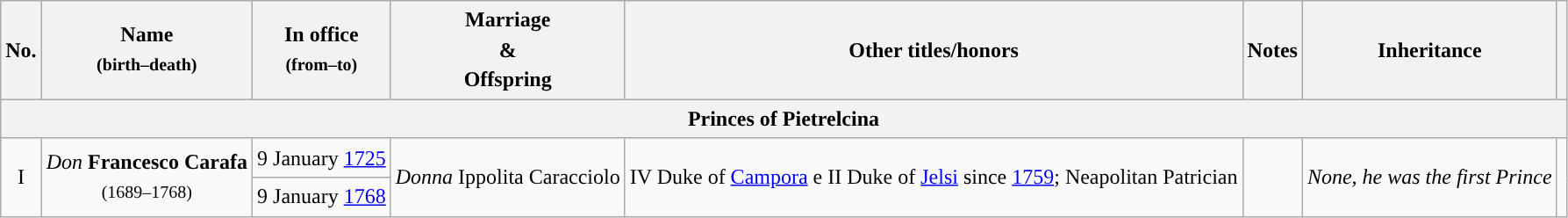<table class="wikitable" style="line-height:1.4em; text-align:center">
<tr>
<th>No.</th>
<th>Name<br><small>(birth–death)</small></th>
<th>In office<br><small>(from–to)</small></th>
<th>Marriage<br>&<br>Offspring</th>
<th>Other titles/honors</th>
<th>Notes</th>
<th>Inheritance</th>
<th></th>
</tr>
<tr>
<th class=noprint colspan=8 style="font-weight:normal" style="background:#FFD700"><strong>Princes of Pietrelcina</strong></th>
</tr>
<tr>
<td rowspan=2>I</td>
<td rowspan=2><em>Don</em> <strong>Francesco Carafa</strong><br><small>(1689–1768)</small></td>
<td>9 January <a href='#'>1725</a></td>
<td rowspan=2><em>Donna</em> Ippolita Caracciolo</td>
<td rowspan=2>IV Duke of <a href='#'>Campora</a> e II Duke of <a href='#'>Jelsi</a> since <a href='#'>1759</a>; Neapolitan Patrician</td>
<td rowspan=2></td>
<td rowspan=2><em>None, he was the first Prince</em></td>
<td rowspan=2></td>
</tr>
<tr>
<td>9 January <a href='#'>1768</a></td>
</tr>
</table>
